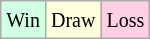<table class="wikitable">
<tr>
<td style="background-color: #d0ffe3;"><small>Win</small></td>
<td style="background-color: #ffffdd;"><small>Draw</small></td>
<td style="background-color: #ffd0e3;"><small>Loss</small></td>
</tr>
</table>
